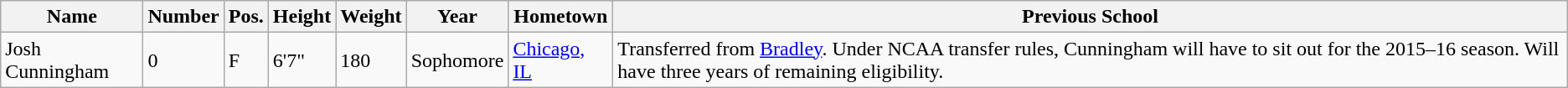<table class="wikitable sortable" border="1">
<tr>
<th>Name</th>
<th>Number</th>
<th>Pos.</th>
<th>Height</th>
<th>Weight</th>
<th>Year</th>
<th>Hometown</th>
<th class="unsortable">Previous School</th>
</tr>
<tr>
<td>Josh Cunningham</td>
<td>0</td>
<td>F</td>
<td>6'7"</td>
<td>180</td>
<td>Sophomore</td>
<td><a href='#'>Chicago, IL</a></td>
<td>Transferred from <a href='#'>Bradley</a>. Under NCAA transfer rules, Cunningham will have to sit out for the 2015–16 season. Will have three years of remaining eligibility.</td>
</tr>
</table>
